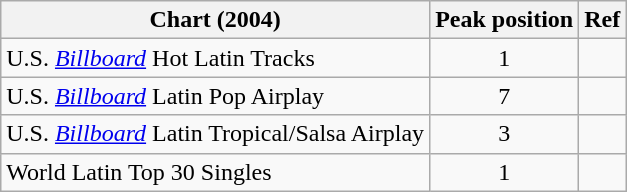<table class="wikitable">
<tr>
<th align="left">Chart (2004)</th>
<th align="left">Peak position</th>
<th>Ref</th>
</tr>
<tr>
<td align="left">U.S. <em><a href='#'>Billboard</a></em> Hot Latin Tracks</td>
<td align="center">1</td>
<td align="center"></td>
</tr>
<tr>
<td align="left">U.S. <em><a href='#'>Billboard</a></em> Latin Pop Airplay</td>
<td align="center">7</td>
<td align="center"></td>
</tr>
<tr>
<td align="left">U.S. <em><a href='#'>Billboard</a></em> Latin Tropical/Salsa Airplay</td>
<td align="center">3</td>
<td align="center"></td>
</tr>
<tr>
<td align="left">World Latin Top 30 Singles</td>
<td align="center">1</td>
<td align="center"></td>
</tr>
</table>
